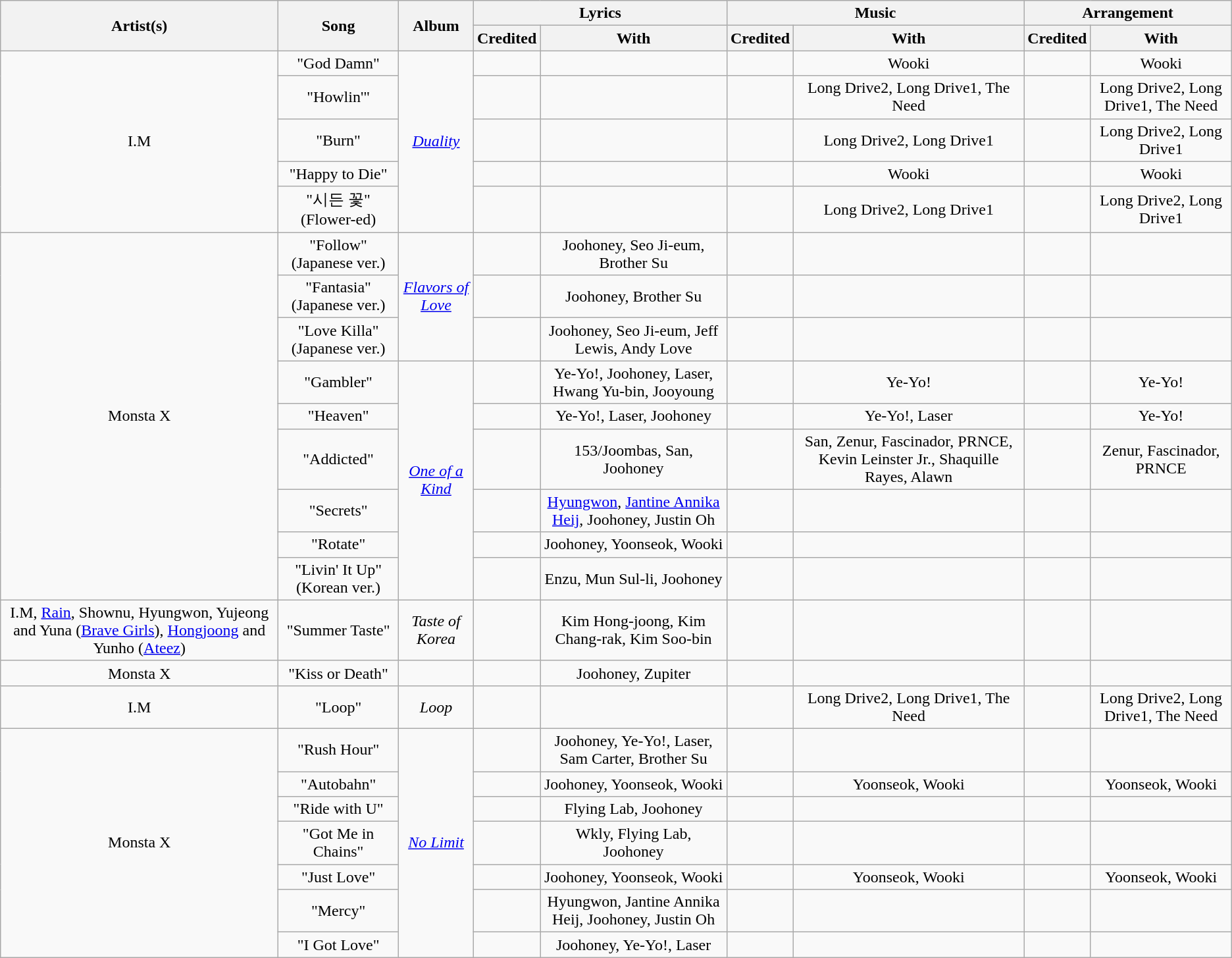<table class="wikitable" style="text-align: center;">
<tr>
<th rowspan="2">Artist(s)</th>
<th rowspan="2">Song</th>
<th rowspan="2">Album</th>
<th colspan="2">Lyrics</th>
<th colspan="2">Music</th>
<th colspan="2">Arrangement</th>
</tr>
<tr>
<th>Credited</th>
<th>With</th>
<th>Credited</th>
<th>With</th>
<th>Credited</th>
<th>With</th>
</tr>
<tr>
<td rowspan="5">I.M</td>
<td>"God Damn"</td>
<td rowspan="5"><em><a href='#'>Duality</a></em></td>
<td></td>
<td></td>
<td></td>
<td>Wooki</td>
<td></td>
<td>Wooki</td>
</tr>
<tr>
<td>"Howlin'"</td>
<td></td>
<td></td>
<td></td>
<td>Long Drive2, Long Drive1, The Need</td>
<td></td>
<td>Long Drive2, Long Drive1, The Need</td>
</tr>
<tr>
<td>"Burn"</td>
<td></td>
<td></td>
<td></td>
<td>Long Drive2, Long Drive1</td>
<td></td>
<td>Long Drive2, Long Drive1</td>
</tr>
<tr>
<td>"Happy to Die"</td>
<td></td>
<td></td>
<td></td>
<td>Wooki</td>
<td></td>
<td>Wooki</td>
</tr>
<tr>
<td>"시든 꽃" (Flower-ed)</td>
<td></td>
<td></td>
<td></td>
<td>Long Drive2, Long Drive1</td>
<td></td>
<td>Long Drive2, Long Drive1</td>
</tr>
<tr>
<td rowspan="9">Monsta X</td>
<td>"Follow" (Japanese ver.)</td>
<td rowspan="3"><em><a href='#'>Flavors of Love</a></em></td>
<td></td>
<td>Joohoney, Seo Ji-eum, Brother Su</td>
<td></td>
<td></td>
<td></td>
<td></td>
</tr>
<tr>
<td>"Fantasia" (Japanese ver.)</td>
<td></td>
<td>Joohoney, Brother Su</td>
<td></td>
<td></td>
<td></td>
<td></td>
</tr>
<tr>
<td>"Love Killa" (Japanese ver.)</td>
<td></td>
<td>Joohoney, Seo Ji-eum, Jeff Lewis, Andy Love</td>
<td></td>
<td></td>
<td></td>
<td></td>
</tr>
<tr>
<td>"Gambler"</td>
<td rowspan="6"><em><a href='#'>One of a Kind</a></em></td>
<td></td>
<td>Ye-Yo!, Joohoney, Laser, Hwang Yu-bin, Jooyoung</td>
<td></td>
<td>Ye-Yo!</td>
<td></td>
<td>Ye-Yo!</td>
</tr>
<tr>
<td>"Heaven"</td>
<td></td>
<td>Ye-Yo!, Laser, Joohoney</td>
<td></td>
<td>Ye-Yo!, Laser</td>
<td></td>
<td>Ye-Yo!</td>
</tr>
<tr>
<td>"Addicted"</td>
<td></td>
<td>153/Joombas, San, Joohoney</td>
<td></td>
<td>San, Zenur, Fascinador, PRNCE, Kevin Leinster Jr., Shaquille Rayes, Alawn</td>
<td></td>
<td>Zenur, Fascinador, PRNCE</td>
</tr>
<tr>
<td>"Secrets"</td>
<td></td>
<td><a href='#'>Hyungwon</a>, <a href='#'>Jantine Annika Heij</a>, Joohoney, Justin Oh</td>
<td></td>
<td></td>
<td></td>
<td></td>
</tr>
<tr>
<td>"Rotate"</td>
<td></td>
<td>Joohoney, Yoonseok, Wooki</td>
<td></td>
<td></td>
<td></td>
<td></td>
</tr>
<tr>
<td>"Livin' It Up" (Korean ver.)</td>
<td></td>
<td>Enzu, Mun Sul-li, Joohoney</td>
<td></td>
<td></td>
<td></td>
<td></td>
</tr>
<tr>
<td>I.M, <a href='#'>Rain</a>, Shownu, Hyungwon, Yujeong and Yuna (<a href='#'>Brave Girls</a>), <a href='#'>Hongjoong</a> and Yunho (<a href='#'>Ateez</a>)</td>
<td>"Summer Taste"</td>
<td><em>Taste of Korea</em></td>
<td></td>
<td>Kim Hong-joong, Kim Chang-rak, Kim Soo-bin</td>
<td></td>
<td></td>
<td></td>
<td></td>
</tr>
<tr>
<td>Monsta X</td>
<td>"Kiss or Death"</td>
<td></td>
<td></td>
<td>Joohoney, Zupiter</td>
<td></td>
<td></td>
<td></td>
<td></td>
</tr>
<tr>
<td>I.M</td>
<td>"Loop"</td>
<td><em>Loop</em></td>
<td></td>
<td></td>
<td></td>
<td>Long Drive2, Long Drive1, The Need</td>
<td></td>
<td>Long Drive2, Long Drive1, The Need</td>
</tr>
<tr>
<td rowspan="7">Monsta X</td>
<td>"Rush Hour"</td>
<td rowspan="7"><em><a href='#'>No Limit</a></em></td>
<td></td>
<td>Joohoney, Ye-Yo!, Laser, Sam Carter, Brother Su</td>
<td></td>
<td></td>
<td></td>
<td></td>
</tr>
<tr>
<td>"Autobahn"</td>
<td></td>
<td>Joohoney, Yoonseok, Wooki</td>
<td></td>
<td>Yoonseok, Wooki</td>
<td></td>
<td>Yoonseok, Wooki</td>
</tr>
<tr>
<td>"Ride with U"</td>
<td></td>
<td>Flying Lab, Joohoney</td>
<td></td>
<td></td>
<td></td>
<td></td>
</tr>
<tr>
<td>"Got Me in Chains"</td>
<td></td>
<td>Wkly, Flying Lab, Joohoney</td>
<td></td>
<td></td>
<td></td>
<td></td>
</tr>
<tr>
<td>"Just Love"</td>
<td></td>
<td>Joohoney, Yoonseok, Wooki</td>
<td></td>
<td>Yoonseok, Wooki</td>
<td></td>
<td>Yoonseok, Wooki</td>
</tr>
<tr>
<td>"Mercy"</td>
<td></td>
<td>Hyungwon, Jantine Annika Heij, Joohoney, Justin Oh</td>
<td></td>
<td></td>
<td></td>
<td></td>
</tr>
<tr>
<td>"I Got Love"</td>
<td></td>
<td>Joohoney, Ye-Yo!, Laser</td>
<td></td>
<td></td>
<td></td>
<td></td>
</tr>
</table>
